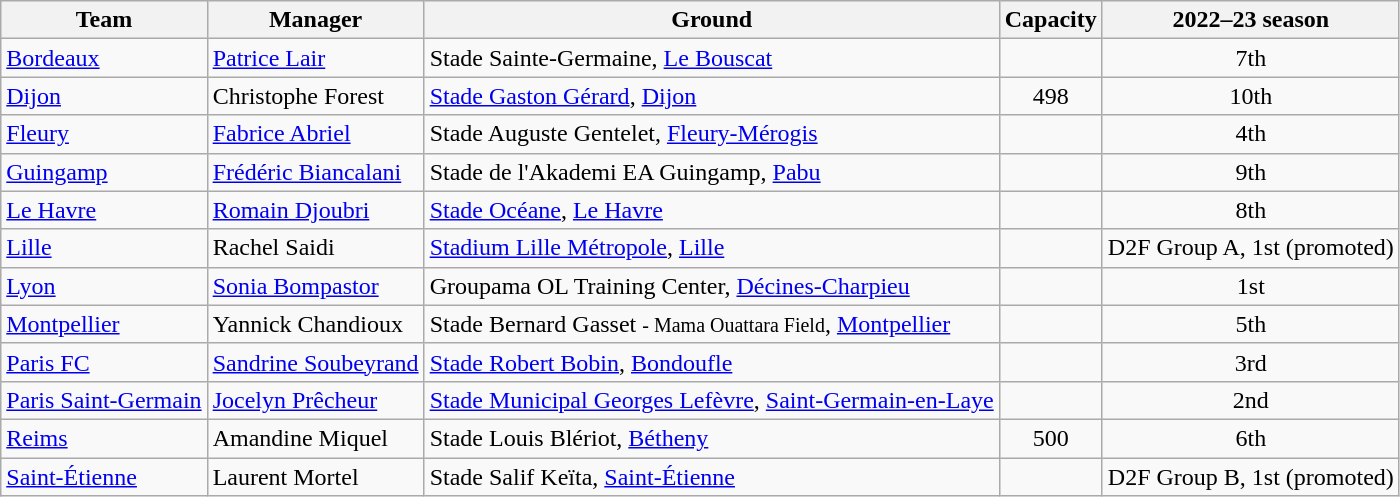<table class="wikitable sortable">
<tr>
<th>Team</th>
<th>Manager</th>
<th>Ground</th>
<th>Capacity</th>
<th data-sort-type=number>2022–23 season</th>
</tr>
<tr>
<td><a href='#'>Bordeaux</a></td>
<td><a href='#'>Patrice Lair</a></td>
<td>Stade Sainte-Germaine, <a href='#'>Le Bouscat</a></td>
<td align="center"></td>
<td align="center">7th</td>
</tr>
<tr>
<td><a href='#'>Dijon</a></td>
<td>Christophe Forest</td>
<td><a href='#'>Stade Gaston Gérard</a>, <a href='#'>Dijon</a></td>
<td align="center">498</td>
<td align="center">10th</td>
</tr>
<tr>
<td><a href='#'>Fleury</a></td>
<td><a href='#'>Fabrice Abriel</a></td>
<td>Stade Auguste Gentelet, <a href='#'>Fleury-Mérogis</a></td>
<td align="center"></td>
<td align="center">4th</td>
</tr>
<tr>
<td><a href='#'>Guingamp</a></td>
<td><a href='#'>Frédéric Biancalani</a></td>
<td>Stade de l'Akademi EA Guingamp, <a href='#'>Pabu</a></td>
<td align="center"></td>
<td align="center">9th</td>
</tr>
<tr>
<td><a href='#'>Le Havre</a></td>
<td><a href='#'>Romain Djoubri</a></td>
<td><a href='#'>Stade Océane</a>, <a href='#'>Le Havre</a></td>
<td align="center"></td>
<td align="center">8th</td>
</tr>
<tr>
<td><a href='#'>Lille</a></td>
<td>Rachel Saidi</td>
<td><a href='#'>Stadium Lille Métropole</a>, <a href='#'>Lille</a></td>
<td align="center"></td>
<td align="center">D2F Group A, 1st (promoted)</td>
</tr>
<tr>
<td><a href='#'>Lyon</a></td>
<td><a href='#'>Sonia Bompastor</a></td>
<td>Groupama OL Training Center, <a href='#'>Décines-Charpieu</a></td>
<td align="center"></td>
<td align="center">1st</td>
</tr>
<tr>
<td><a href='#'>Montpellier</a></td>
<td>Yannick Chandioux</td>
<td>Stade Bernard Gasset <small>- Mama Ouattara Field</small>, <a href='#'>Montpellier</a></td>
<td align="center"></td>
<td align="center">5th</td>
</tr>
<tr>
<td><a href='#'>Paris FC</a></td>
<td><a href='#'>Sandrine Soubeyrand</a></td>
<td><a href='#'>Stade Robert Bobin</a>, <a href='#'>Bondoufle</a></td>
<td align="center"></td>
<td align="center">3rd</td>
</tr>
<tr>
<td><a href='#'>Paris Saint-Germain</a></td>
<td><a href='#'>Jocelyn Prêcheur</a></td>
<td><a href='#'>Stade Municipal Georges Lefèvre</a>, <a href='#'>Saint-Germain-en-Laye</a></td>
<td align="center"></td>
<td align="center">2nd</td>
</tr>
<tr>
<td><a href='#'>Reims</a></td>
<td>Amandine Miquel</td>
<td>Stade Louis Blériot, <a href='#'>Bétheny</a></td>
<td align="center">500</td>
<td align="center">6th</td>
</tr>
<tr>
<td><a href='#'>Saint-Étienne</a></td>
<td>Laurent Mortel</td>
<td>Stade Salif Keïta, <a href='#'>Saint-Étienne</a></td>
<td align="center"></td>
<td align="center">D2F Group B, 1st (promoted)</td>
</tr>
</table>
